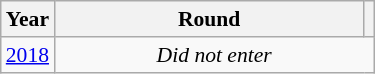<table class="wikitable" style="text-align: center; font-size:90%">
<tr>
<th>Year</th>
<th style="width:200px">Round</th>
<th></th>
</tr>
<tr>
<td><a href='#'>2018</a></td>
<td colspan="2"><em>Did not enter</em></td>
</tr>
</table>
